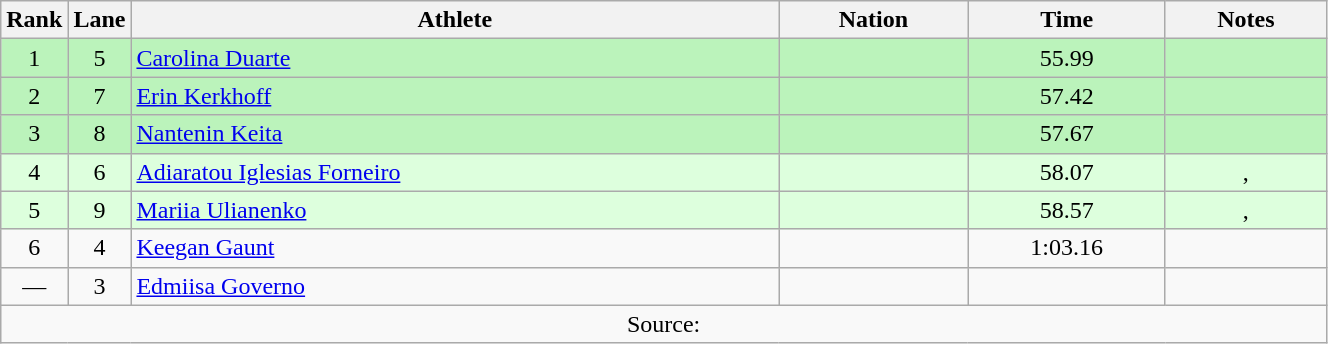<table class="wikitable sortable" style="text-align:center;width: 70%;">
<tr>
<th scope="col" style="width: 10px;">Rank</th>
<th scope="col" style="width: 10px;">Lane</th>
<th scope="col">Athlete</th>
<th scope="col">Nation</th>
<th scope="col">Time</th>
<th scope="col">Notes</th>
</tr>
<tr bgcolor=bbf3bb>
<td>1</td>
<td>5</td>
<td align=left><a href='#'>Carolina Duarte</a></td>
<td align=left></td>
<td>55.99</td>
<td></td>
</tr>
<tr bgcolor=bbf3bb>
<td>2</td>
<td>7</td>
<td align=left><a href='#'>Erin Kerkhoff</a></td>
<td align=left></td>
<td>57.42</td>
<td></td>
</tr>
<tr bgcolor=bbf3bb>
<td>3</td>
<td>8</td>
<td align=left><a href='#'>Nantenin Keita</a></td>
<td align=left></td>
<td>57.67</td>
<td></td>
</tr>
<tr bgcolor=ddffdd>
<td>4</td>
<td>6</td>
<td align=left><a href='#'>Adiaratou Iglesias Forneiro</a></td>
<td align=left></td>
<td>58.07</td>
<td>, </td>
</tr>
<tr bgcolor=ddffdd>
<td>5</td>
<td>9</td>
<td align=left><a href='#'>Mariia Ulianenko</a></td>
<td align=left></td>
<td>58.57</td>
<td>, </td>
</tr>
<tr>
<td>6</td>
<td>4</td>
<td align=left><a href='#'>Keegan Gaunt</a></td>
<td align=left></td>
<td>1:03.16</td>
<td></td>
</tr>
<tr>
<td>—</td>
<td>3</td>
<td align=left><a href='#'>Edmiisa Governo</a></td>
<td align=left></td>
<td></td>
<td></td>
</tr>
<tr class="sortbottom">
<td colspan="6">Source:</td>
</tr>
</table>
